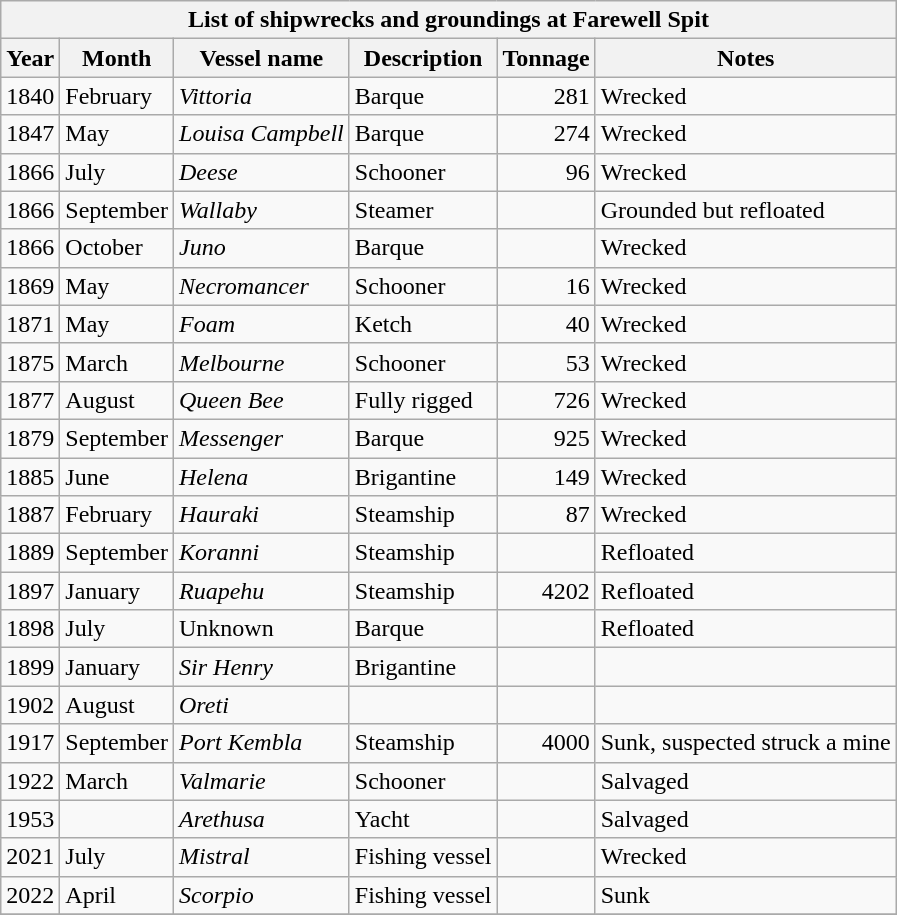<table class="sortable wikitable mw-collapsible sticky-header autocollapse">
<tr>
<th colspan="6">List of shipwrecks and groundings at Farewell Spit</th>
</tr>
<tr>
<th>Year</th>
<th>Month</th>
<th>Vessel name</th>
<th>Description</th>
<th>Tonnage</th>
<th>Notes</th>
</tr>
<tr>
<td>1840</td>
<td>February</td>
<td><em>Vittoria</em></td>
<td>Barque</td>
<td align="right">281</td>
<td>Wrecked</td>
</tr>
<tr>
<td>1847</td>
<td>May</td>
<td><em>Louisa Campbell</em></td>
<td>Barque</td>
<td align="right">274</td>
<td>Wrecked</td>
</tr>
<tr>
<td>1866</td>
<td>July</td>
<td><em>Deese</em></td>
<td>Schooner</td>
<td align="right">96</td>
<td>Wrecked</td>
</tr>
<tr>
<td>1866</td>
<td>September</td>
<td><em>Wallaby</em></td>
<td>Steamer</td>
<td></td>
<td>Grounded but refloated</td>
</tr>
<tr>
<td>1866</td>
<td>October</td>
<td><em>Juno</em></td>
<td>Barque</td>
<td></td>
<td>Wrecked</td>
</tr>
<tr>
<td>1869</td>
<td>May</td>
<td><em>Necromancer</em></td>
<td>Schooner</td>
<td align="right">16</td>
<td>Wrecked</td>
</tr>
<tr>
<td>1871</td>
<td>May</td>
<td><em>Foam</em></td>
<td>Ketch</td>
<td align="right">40</td>
<td>Wrecked</td>
</tr>
<tr>
<td>1875</td>
<td>March</td>
<td><em>Melbourne</em></td>
<td>Schooner</td>
<td align="right">53</td>
<td>Wrecked</td>
</tr>
<tr>
<td>1877</td>
<td>August</td>
<td><em>Queen Bee</em></td>
<td>Fully rigged</td>
<td align="right">726</td>
<td>Wrecked</td>
</tr>
<tr>
<td>1879</td>
<td>September</td>
<td><em>Messenger</em></td>
<td>Barque</td>
<td align="right">925</td>
<td>Wrecked</td>
</tr>
<tr>
<td>1885</td>
<td>June</td>
<td><em>Helena</em></td>
<td>Brigantine</td>
<td align="right">149</td>
<td>Wrecked</td>
</tr>
<tr>
<td>1887</td>
<td>February</td>
<td><em>Hauraki</em></td>
<td>Steamship</td>
<td align="right">87</td>
<td>Wrecked</td>
</tr>
<tr>
<td>1889</td>
<td>September</td>
<td><em>Koranni</em></td>
<td>Steamship</td>
<td align="right"></td>
<td>Refloated</td>
</tr>
<tr>
<td>1897</td>
<td>January</td>
<td><em>Ruapehu</em></td>
<td>Steamship</td>
<td align="right">4202</td>
<td>Refloated</td>
</tr>
<tr>
<td>1898</td>
<td>July</td>
<td>Unknown</td>
<td>Barque</td>
<td align="right"></td>
<td>Refloated</td>
</tr>
<tr>
<td>1899</td>
<td>January</td>
<td><em>Sir Henry</em></td>
<td>Brigantine</td>
<td align="right"></td>
<td></td>
</tr>
<tr>
<td>1902</td>
<td>August</td>
<td><em>Oreti</em></td>
<td></td>
<td align="right"></td>
<td></td>
</tr>
<tr>
<td>1917</td>
<td>September</td>
<td><em>Port Kembla</em></td>
<td>Steamship</td>
<td align="right">4000</td>
<td>Sunk, suspected struck a mine</td>
</tr>
<tr>
<td>1922</td>
<td>March</td>
<td><em>Valmarie</em></td>
<td>Schooner</td>
<td align="right"></td>
<td>Salvaged</td>
</tr>
<tr>
<td>1953</td>
<td></td>
<td><em>Arethusa</em></td>
<td>Yacht</td>
<td align="right"></td>
<td>Salvaged</td>
</tr>
<tr>
<td>2021</td>
<td>July</td>
<td><em>Mistral</em></td>
<td>Fishing vessel</td>
<td></td>
<td>Wrecked</td>
</tr>
<tr>
<td>2022</td>
<td>April</td>
<td><em>Scorpio</em></td>
<td>Fishing vessel</td>
<td align="right"></td>
<td>Sunk</td>
</tr>
<tr>
</tr>
</table>
